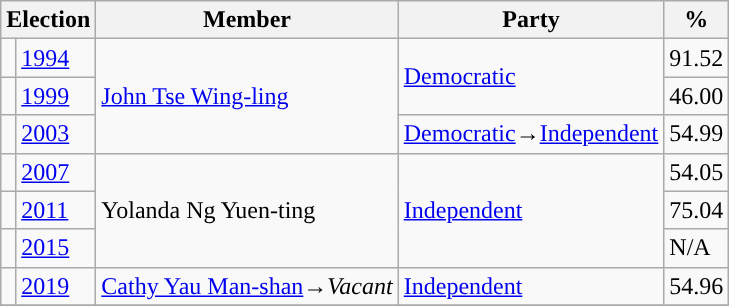<table class="wikitable">
<tr>
<th colspan="2">Election</th>
<th>Member</th>
<th>Party</th>
<th>%</th>
</tr>
<tr>
<td style="background-color: "></td>
<td><a href='#'>1994</a></td>
<td rowspan=3><a href='#'>John Tse Wing-ling</a></td>
<td rowspan=2><a href='#'>Democratic</a></td>
<td>91.52</td>
</tr>
<tr>
<td style="background-color: "></td>
<td><a href='#'>1999</a></td>
<td>46.00</td>
</tr>
<tr>
<td style="background-color: "></td>
<td><a href='#'>2003</a></td>
<td><a href='#'>Democratic</a>→<a href='#'>Independent</a></td>
<td>54.99</td>
</tr>
<tr>
<td style="background-color: "></td>
<td><a href='#'>2007</a></td>
<td rowspan=3>Yolanda Ng Yuen-ting</td>
<td rowspan=3><a href='#'>Independent</a></td>
<td>54.05</td>
</tr>
<tr>
<td style="background-color: "></td>
<td><a href='#'>2011</a></td>
<td>75.04</td>
</tr>
<tr>
<td style="background-color: "></td>
<td><a href='#'>2015</a></td>
<td>N/A</td>
</tr>
<tr>
<td style="background-color: "></td>
<td><a href='#'>2019</a></td>
<td><a href='#'>Cathy Yau Man-shan</a>→<em>Vacant</em></td>
<td><a href='#'>Independent</a></td>
<td>54.96</td>
</tr>
<tr>
</tr>
</table>
